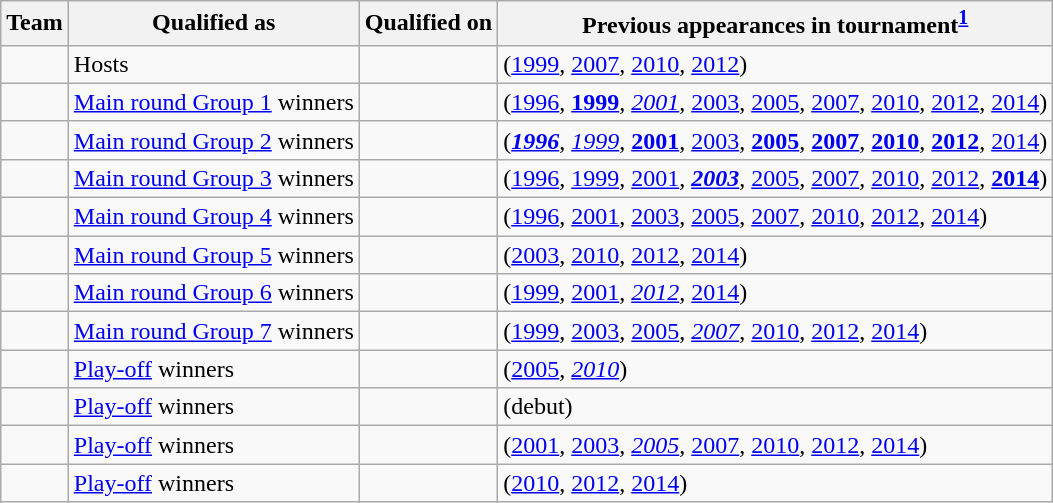<table class="wikitable sortable">
<tr>
<th>Team</th>
<th>Qualified as</th>
<th>Qualified on</th>
<th>Previous appearances in tournament<sup><strong><a href='#'>1</a></strong></sup></th>
</tr>
<tr>
<td></td>
<td>Hosts</td>
<td></td>
<td> (<a href='#'>1999</a>, <a href='#'>2007</a>, <a href='#'>2010</a>, <a href='#'>2012</a>)</td>
</tr>
<tr>
<td></td>
<td><a href='#'>Main round Group 1</a> winners</td>
<td></td>
<td> (<a href='#'>1996</a>, <strong><a href='#'>1999</a></strong>, <em><a href='#'>2001</a></em>, <a href='#'>2003</a>, <a href='#'>2005</a>, <a href='#'>2007</a>, <a href='#'>2010</a>, <a href='#'>2012</a>, <a href='#'>2014</a>)</td>
</tr>
<tr>
<td></td>
<td><a href='#'>Main round Group 2</a> winners</td>
<td></td>
<td> (<strong><em><a href='#'>1996</a></em></strong>, <em><a href='#'>1999</a></em>, <strong><a href='#'>2001</a></strong>, <a href='#'>2003</a>, <strong><a href='#'>2005</a></strong>, <strong><a href='#'>2007</a></strong>, <strong><a href='#'>2010</a></strong>, <strong><a href='#'>2012</a></strong>, <a href='#'>2014</a>)</td>
</tr>
<tr>
<td></td>
<td><a href='#'>Main round Group 3</a> winners</td>
<td></td>
<td> (<a href='#'>1996</a>, <a href='#'>1999</a>, <a href='#'>2001</a>, <strong><em><a href='#'>2003</a></em></strong>, <a href='#'>2005</a>, <a href='#'>2007</a>, <a href='#'>2010</a>, <a href='#'>2012</a>, <strong><a href='#'>2014</a></strong>)</td>
</tr>
<tr>
<td></td>
<td><a href='#'>Main round Group 4</a> winners</td>
<td></td>
<td> (<a href='#'>1996</a>, <a href='#'>2001</a>, <a href='#'>2003</a>, <a href='#'>2005</a>, <a href='#'>2007</a>, <a href='#'>2010</a>, <a href='#'>2012</a>, <a href='#'>2014</a>)</td>
</tr>
<tr>
<td></td>
<td><a href='#'>Main round Group 5</a> winners</td>
<td></td>
<td> (<a href='#'>2003</a>, <a href='#'>2010</a>, <a href='#'>2012</a>, <a href='#'>2014</a>)</td>
</tr>
<tr>
<td></td>
<td><a href='#'>Main round Group 6</a> winners</td>
<td></td>
<td> (<a href='#'>1999</a>, <a href='#'>2001</a>, <em><a href='#'>2012</a></em>, <a href='#'>2014</a>)</td>
</tr>
<tr>
<td></td>
<td><a href='#'>Main round Group 7</a> winners</td>
<td></td>
<td> (<a href='#'>1999</a>, <a href='#'>2003</a>, <a href='#'>2005</a>, <em><a href='#'>2007</a></em>, <a href='#'>2010</a>, <a href='#'>2012</a>, <a href='#'>2014</a>)</td>
</tr>
<tr>
<td></td>
<td><a href='#'>Play-off</a> winners</td>
<td></td>
<td> (<a href='#'>2005</a>, <em><a href='#'>2010</a></em>)</td>
</tr>
<tr>
<td></td>
<td><a href='#'>Play-off</a> winners</td>
<td></td>
<td> (debut)</td>
</tr>
<tr>
<td></td>
<td><a href='#'>Play-off</a> winners</td>
<td></td>
<td> (<a href='#'>2001</a>, <a href='#'>2003</a>, <em><a href='#'>2005</a></em>, <a href='#'>2007</a>, <a href='#'>2010</a>, <a href='#'>2012</a>, <a href='#'>2014</a>)</td>
</tr>
<tr>
<td></td>
<td><a href='#'>Play-off</a> winners</td>
<td></td>
<td> (<a href='#'>2010</a>, <a href='#'>2012</a>, <a href='#'>2014</a>)</td>
</tr>
</table>
